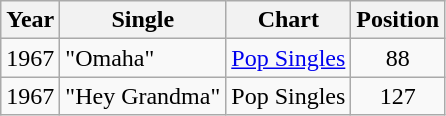<table class="wikitable">
<tr>
<th>Year</th>
<th>Single</th>
<th>Chart</th>
<th>Position</th>
</tr>
<tr>
<td>1967</td>
<td>"Omaha"</td>
<td><a href='#'>Pop Singles</a></td>
<td align="center">88</td>
</tr>
<tr>
<td>1967</td>
<td>"Hey Grandma"</td>
<td>Pop Singles</td>
<td align="center">127</td>
</tr>
</table>
